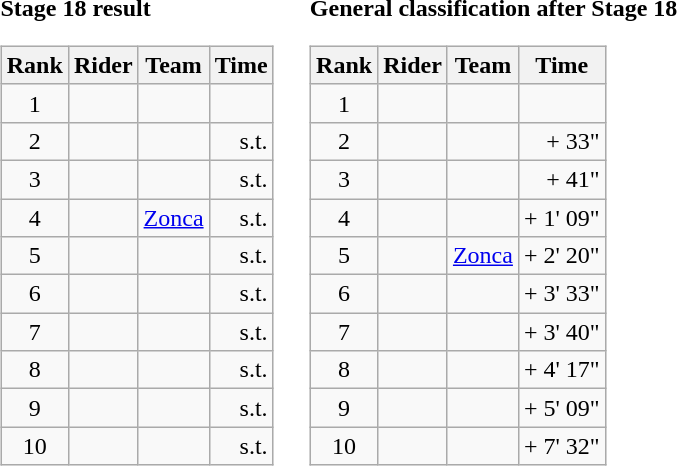<table>
<tr>
<td><strong>Stage 18 result</strong><br><table class="wikitable">
<tr>
<th scope="col">Rank</th>
<th scope="col">Rider</th>
<th scope="col">Team</th>
<th scope="col">Time</th>
</tr>
<tr>
<td style="text-align:center;">1</td>
<td></td>
<td></td>
<td style="text-align:right;"></td>
</tr>
<tr>
<td style="text-align:center;">2</td>
<td></td>
<td></td>
<td style="text-align:right;">s.t.</td>
</tr>
<tr>
<td style="text-align:center;">3</td>
<td></td>
<td></td>
<td style="text-align:right;">s.t.</td>
</tr>
<tr>
<td style="text-align:center;">4</td>
<td></td>
<td><a href='#'>Zonca</a></td>
<td style="text-align:right;">s.t.</td>
</tr>
<tr>
<td style="text-align:center;">5</td>
<td></td>
<td></td>
<td style="text-align:right;">s.t.</td>
</tr>
<tr>
<td style="text-align:center;">6</td>
<td></td>
<td></td>
<td style="text-align:right;">s.t.</td>
</tr>
<tr>
<td style="text-align:center;">7</td>
<td></td>
<td></td>
<td style="text-align:right;">s.t.</td>
</tr>
<tr>
<td style="text-align:center;">8</td>
<td></td>
<td></td>
<td style="text-align:right;">s.t.</td>
</tr>
<tr>
<td style="text-align:center;">9</td>
<td></td>
<td></td>
<td style="text-align:right;">s.t.</td>
</tr>
<tr>
<td style="text-align:center;">10</td>
<td></td>
<td></td>
<td style="text-align:right;">s.t.</td>
</tr>
</table>
</td>
<td></td>
<td><strong>General classification after Stage 18</strong><br><table class="wikitable">
<tr>
<th scope="col">Rank</th>
<th scope="col">Rider</th>
<th scope="col">Team</th>
<th scope="col">Time</th>
</tr>
<tr>
<td style="text-align:center;">1</td>
<td></td>
<td></td>
<td style="text-align:right;"></td>
</tr>
<tr>
<td style="text-align:center;">2</td>
<td></td>
<td></td>
<td style="text-align:right;">+ 33"</td>
</tr>
<tr>
<td style="text-align:center;">3</td>
<td></td>
<td></td>
<td style="text-align:right;">+ 41"</td>
</tr>
<tr>
<td style="text-align:center;">4</td>
<td></td>
<td></td>
<td style="text-align:right;">+ 1' 09"</td>
</tr>
<tr>
<td style="text-align:center;">5</td>
<td></td>
<td><a href='#'>Zonca</a></td>
<td style="text-align:right;">+ 2' 20"</td>
</tr>
<tr>
<td style="text-align:center;">6</td>
<td></td>
<td></td>
<td style="text-align:right;">+ 3' 33"</td>
</tr>
<tr>
<td style="text-align:center;">7</td>
<td></td>
<td></td>
<td style="text-align:right;">+ 3' 40"</td>
</tr>
<tr>
<td style="text-align:center;">8</td>
<td></td>
<td></td>
<td style="text-align:right;">+ 4' 17"</td>
</tr>
<tr>
<td style="text-align:center;">9</td>
<td></td>
<td></td>
<td style="text-align:right;">+ 5' 09"</td>
</tr>
<tr>
<td style="text-align:center;">10</td>
<td></td>
<td></td>
<td style="text-align:right;">+ 7' 32"</td>
</tr>
</table>
</td>
</tr>
</table>
